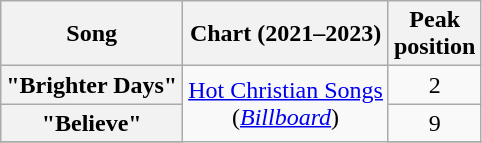<table class="wikitable sortable plainrowheaders" style="text-align:center">
<tr>
<th scope="col">Song</th>
<th scope="col">Chart (2021–2023)</th>
<th scope="col">Peak<br>position</th>
</tr>
<tr>
<th scope="row">"Brighter Days"</th>
<td rowspan="5"><a href='#'>Hot Christian Songs</a><br>(<em><a href='#'>Billboard</a></em>)</td>
<td>2</td>
</tr>
<tr>
<th scope="row">"Believe"</th>
<td>9</td>
</tr>
<tr>
</tr>
</table>
